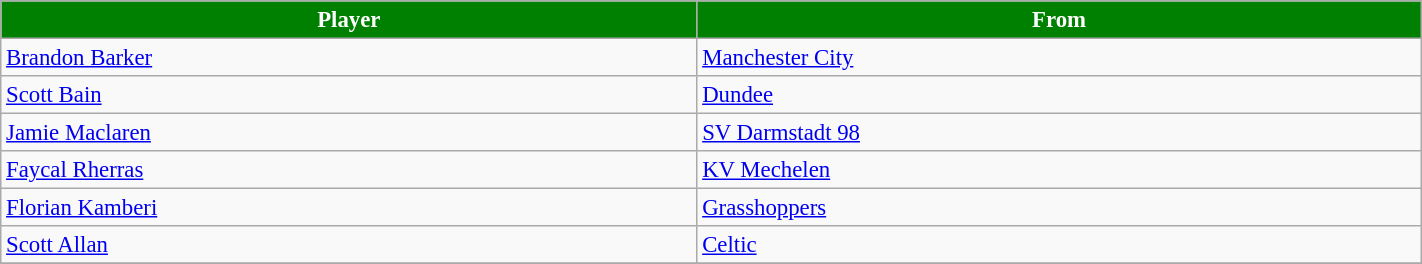<table class="wikitable" style="text-align:center; font-size:95%;width:75%; text-align:left">
<tr>
<th style="background:#008000; color:white;">Player</th>
<th style="background:#008000; color:white;">From</th>
</tr>
<tr>
<td> <a href='#'>Brandon Barker</a></td>
<td> <a href='#'>Manchester City</a></td>
</tr>
<tr>
<td> <a href='#'>Scott Bain</a></td>
<td> <a href='#'>Dundee</a></td>
</tr>
<tr>
<td> <a href='#'>Jamie Maclaren</a></td>
<td> <a href='#'>SV Darmstadt 98</a></td>
</tr>
<tr>
<td> <a href='#'>Faycal Rherras</a></td>
<td> <a href='#'>KV Mechelen</a></td>
</tr>
<tr>
<td> <a href='#'>Florian Kamberi</a></td>
<td> <a href='#'>Grasshoppers</a></td>
</tr>
<tr>
<td> <a href='#'>Scott Allan</a></td>
<td> <a href='#'>Celtic</a></td>
</tr>
<tr>
</tr>
</table>
